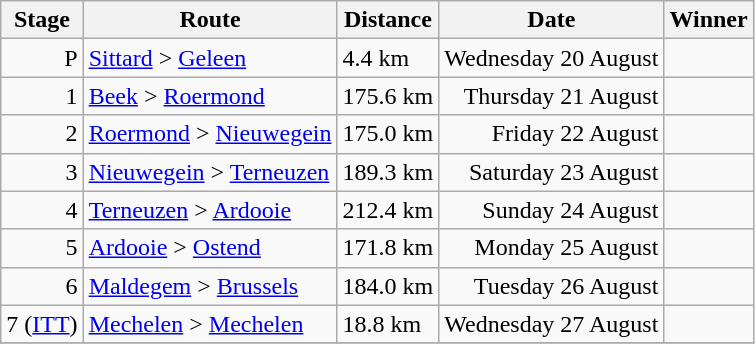<table class="wikitable">
<tr>
<th>Stage</th>
<th>Route</th>
<th>Distance</th>
<th>Date</th>
<th>Winner</th>
</tr>
<tr>
<td align=right>P</td>
<td><a href='#'>Sittard</a>  > <a href='#'>Geleen</a> </td>
<td>4.4 km</td>
<td align=right>Wednesday 20 August</td>
<td></td>
</tr>
<tr>
<td align=right>1</td>
<td><a href='#'>Beek</a>  > <a href='#'>Roermond</a> </td>
<td>175.6 km</td>
<td align=right>Thursday 21 August</td>
<td></td>
</tr>
<tr>
<td align=right>2</td>
<td><a href='#'>Roermond</a>  > <a href='#'>Nieuwegein</a> </td>
<td>175.0 km</td>
<td align=right>Friday 22 August</td>
<td></td>
</tr>
<tr>
<td align=right>3</td>
<td><a href='#'>Nieuwegein</a>  > <a href='#'>Terneuzen</a> </td>
<td>189.3 km</td>
<td align=right>Saturday 23 August</td>
<td></td>
</tr>
<tr>
<td align=right>4</td>
<td><a href='#'>Terneuzen</a>  > <a href='#'>Ardooie</a> </td>
<td>212.4 km</td>
<td align=right>Sunday 24 August</td>
<td></td>
</tr>
<tr>
<td align=right>5</td>
<td><a href='#'>Ardooie</a>  > <a href='#'>Ostend</a> </td>
<td>171.8 km</td>
<td align=right>Monday 25 August</td>
<td></td>
</tr>
<tr>
<td align=right>6</td>
<td><a href='#'>Maldegem</a>  > <a href='#'>Brussels</a> </td>
<td>184.0 km</td>
<td align=right>Tuesday 26 August</td>
<td></td>
</tr>
<tr>
<td align=right>7 (<a href='#'>ITT</a>)</td>
<td><a href='#'>Mechelen</a>  > <a href='#'>Mechelen</a> </td>
<td>18.8 km</td>
<td align=right>Wednesday 27 August</td>
<td></td>
</tr>
<tr>
</tr>
</table>
